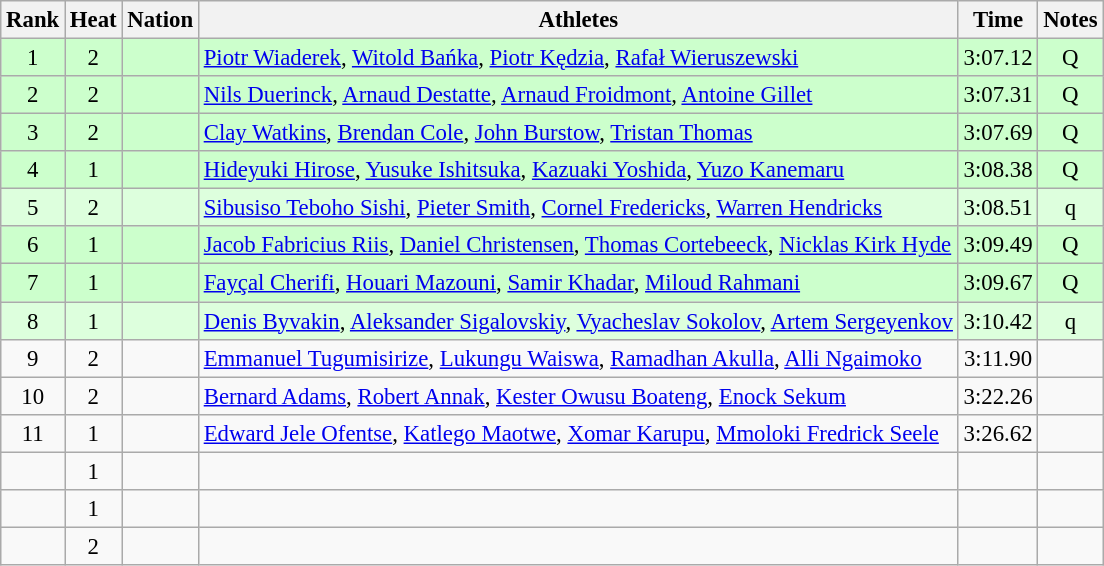<table class="wikitable sortable" style="text-align:center;font-size:95%">
<tr>
<th>Rank</th>
<th>Heat</th>
<th>Nation</th>
<th>Athletes</th>
<th>Time</th>
<th>Notes</th>
</tr>
<tr bgcolor=ccffcc>
<td>1</td>
<td>2</td>
<td align=left></td>
<td align=left><a href='#'>Piotr Wiaderek</a>, <a href='#'>Witold Bańka</a>, <a href='#'>Piotr Kędzia</a>, <a href='#'>Rafał Wieruszewski</a></td>
<td>3:07.12</td>
<td>Q</td>
</tr>
<tr bgcolor=ccffcc>
<td>2</td>
<td>2</td>
<td align=left></td>
<td align=left><a href='#'>Nils Duerinck</a>, <a href='#'>Arnaud Destatte</a>, <a href='#'>Arnaud Froidmont</a>, <a href='#'>Antoine Gillet</a></td>
<td>3:07.31</td>
<td>Q</td>
</tr>
<tr bgcolor=ccffcc>
<td>3</td>
<td>2</td>
<td align=left></td>
<td align=left><a href='#'>Clay Watkins</a>, <a href='#'>Brendan Cole</a>, <a href='#'>John Burstow</a>, <a href='#'>Tristan Thomas</a></td>
<td>3:07.69</td>
<td>Q</td>
</tr>
<tr bgcolor=ccffcc>
<td>4</td>
<td>1</td>
<td align=left></td>
<td align=left><a href='#'>Hideyuki Hirose</a>, <a href='#'>Yusuke Ishitsuka</a>, <a href='#'>Kazuaki Yoshida</a>, <a href='#'>Yuzo Kanemaru</a></td>
<td>3:08.38</td>
<td>Q</td>
</tr>
<tr bgcolor=ddffdd>
<td>5</td>
<td>2</td>
<td align=left></td>
<td align=left><a href='#'>Sibusiso Teboho Sishi</a>, <a href='#'>Pieter Smith</a>, <a href='#'>Cornel Fredericks</a>, <a href='#'>Warren Hendricks</a></td>
<td>3:08.51</td>
<td>q</td>
</tr>
<tr bgcolor=ccffcc>
<td>6</td>
<td>1</td>
<td align=left></td>
<td align=left><a href='#'>Jacob Fabricius Riis</a>, <a href='#'>Daniel Christensen</a>, <a href='#'>Thomas Cortebeeck</a>, <a href='#'>Nicklas Kirk Hyde</a></td>
<td>3:09.49</td>
<td>Q</td>
</tr>
<tr bgcolor=ccffcc>
<td>7</td>
<td>1</td>
<td align=left></td>
<td align=left><a href='#'>Fayçal Cherifi</a>, <a href='#'>Houari Mazouni</a>, <a href='#'>Samir Khadar</a>, <a href='#'>Miloud Rahmani</a></td>
<td>3:09.67</td>
<td>Q</td>
</tr>
<tr bgcolor=ddffdd>
<td>8</td>
<td>1</td>
<td align=left></td>
<td align=left><a href='#'>Denis Byvakin</a>, <a href='#'>Aleksander Sigalovskiy</a>, <a href='#'>Vyacheslav Sokolov</a>, <a href='#'>Artem Sergeyenkov</a></td>
<td>3:10.42</td>
<td>q</td>
</tr>
<tr>
<td>9</td>
<td>2</td>
<td align=left></td>
<td align=left><a href='#'>Emmanuel Tugumisirize</a>, <a href='#'>Lukungu Waiswa</a>, <a href='#'>Ramadhan Akulla</a>, <a href='#'>Alli Ngaimoko</a></td>
<td>3:11.90</td>
<td></td>
</tr>
<tr>
<td>10</td>
<td>2</td>
<td align=left></td>
<td align=left><a href='#'>Bernard Adams</a>, <a href='#'>Robert Annak</a>, <a href='#'>Kester Owusu Boateng</a>, <a href='#'>Enock Sekum</a></td>
<td>3:22.26</td>
<td></td>
</tr>
<tr>
<td>11</td>
<td>1</td>
<td align=left></td>
<td align=left><a href='#'>Edward Jele Ofentse</a>, <a href='#'>Katlego Maotwe</a>, <a href='#'>Xomar Karupu</a>, <a href='#'>Mmoloki Fredrick Seele</a></td>
<td>3:26.62</td>
<td></td>
</tr>
<tr>
<td></td>
<td>1</td>
<td align=left></td>
<td align=left></td>
<td></td>
<td></td>
</tr>
<tr>
<td></td>
<td>1</td>
<td align=left></td>
<td align=left></td>
<td></td>
<td></td>
</tr>
<tr>
<td></td>
<td>2</td>
<td align=left></td>
<td align=left></td>
<td></td>
<td></td>
</tr>
</table>
